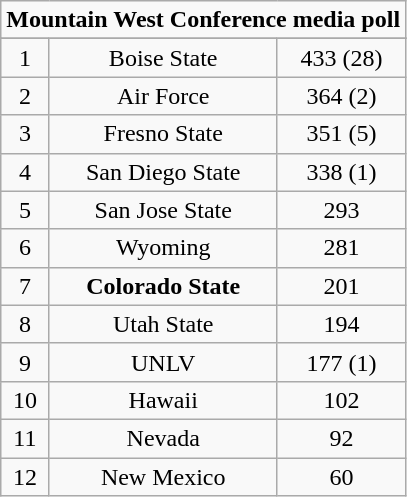<table class="wikitable" style="display: inline-table;">
<tr>
<td align="center" Colspan="3"><strong>Mountain West Conference media poll</strong></td>
</tr>
<tr align="center">
</tr>
<tr align="center">
<td>1</td>
<td>Boise State</td>
<td>433 (28)</td>
</tr>
<tr align="center">
<td>2</td>
<td>Air Force</td>
<td>364 (2)</td>
</tr>
<tr align="center">
<td>3</td>
<td>Fresno State</td>
<td>351 (5)</td>
</tr>
<tr align="center">
<td>4</td>
<td>San Diego State</td>
<td>338 (1)</td>
</tr>
<tr align="center">
<td>5</td>
<td>San Jose State</td>
<td>293</td>
</tr>
<tr align="center">
<td>6</td>
<td>Wyoming</td>
<td>281</td>
</tr>
<tr align="center">
<td>7</td>
<td><strong>Colorado State</strong></td>
<td>201</td>
</tr>
<tr align="center">
<td>8</td>
<td>Utah State</td>
<td>194</td>
</tr>
<tr align="center">
<td>9</td>
<td>UNLV</td>
<td>177 (1)</td>
</tr>
<tr align="center">
<td>10</td>
<td>Hawaii</td>
<td>102</td>
</tr>
<tr align="center">
<td>11</td>
<td>Nevada</td>
<td>92</td>
</tr>
<tr align="center">
<td>12</td>
<td>New Mexico</td>
<td>60</td>
</tr>
</table>
